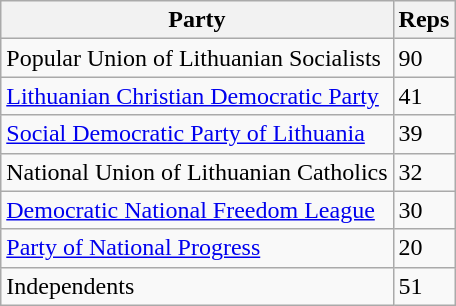<table class="wikitable floatright">
<tr>
<th>Party</th>
<th>Reps</th>
</tr>
<tr>
<td>Popular Union of Lithuanian Socialists</td>
<td>90</td>
</tr>
<tr>
<td><a href='#'>Lithuanian Christian Democratic Party</a></td>
<td>41</td>
</tr>
<tr>
<td><a href='#'>Social Democratic Party of Lithuania</a></td>
<td>39</td>
</tr>
<tr>
<td>National Union of Lithuanian Catholics</td>
<td>32</td>
</tr>
<tr>
<td><a href='#'>Democratic National Freedom League</a></td>
<td>30</td>
</tr>
<tr>
<td><a href='#'>Party of National Progress</a></td>
<td>20</td>
</tr>
<tr>
<td>Independents</td>
<td>51</td>
</tr>
</table>
